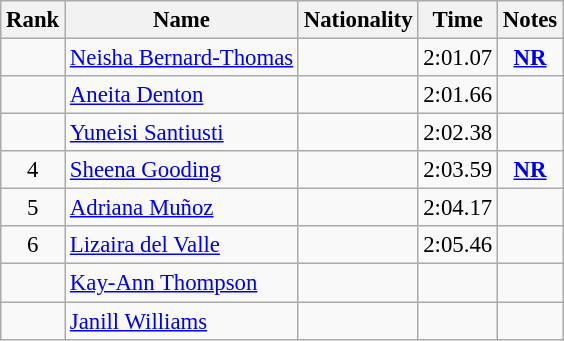<table class="wikitable sortable" style="text-align:center;font-size:95%">
<tr>
<th>Rank</th>
<th>Name</th>
<th>Nationality</th>
<th>Time</th>
<th>Notes</th>
</tr>
<tr>
<td></td>
<td align=left><a href='#'>Neisha Bernard-Thomas</a></td>
<td align=left></td>
<td>2:01.07</td>
<td><strong><a href='#'>NR</a></strong></td>
</tr>
<tr>
<td></td>
<td align=left><a href='#'>Aneita Denton</a></td>
<td align=left></td>
<td>2:01.66</td>
<td></td>
</tr>
<tr>
<td></td>
<td align=left><a href='#'>Yuneisi Santiusti</a></td>
<td align=left></td>
<td>2:02.38</td>
<td></td>
</tr>
<tr>
<td>4</td>
<td align=left><a href='#'>Sheena Gooding</a></td>
<td align=left></td>
<td>2:03.59</td>
<td><strong><a href='#'>NR</a></strong></td>
</tr>
<tr>
<td>5</td>
<td align=left><a href='#'>Adriana Muñoz</a></td>
<td align=left></td>
<td>2:04.17</td>
<td></td>
</tr>
<tr>
<td>6</td>
<td align=left><a href='#'>Lizaira del Valle</a></td>
<td align=left></td>
<td>2:05.46</td>
<td></td>
</tr>
<tr>
<td></td>
<td align=left><a href='#'>Kay-Ann Thompson</a></td>
<td align=left></td>
<td></td>
<td></td>
</tr>
<tr>
<td></td>
<td align=left><a href='#'>Janill Williams</a></td>
<td align=left></td>
<td></td>
<td></td>
</tr>
</table>
